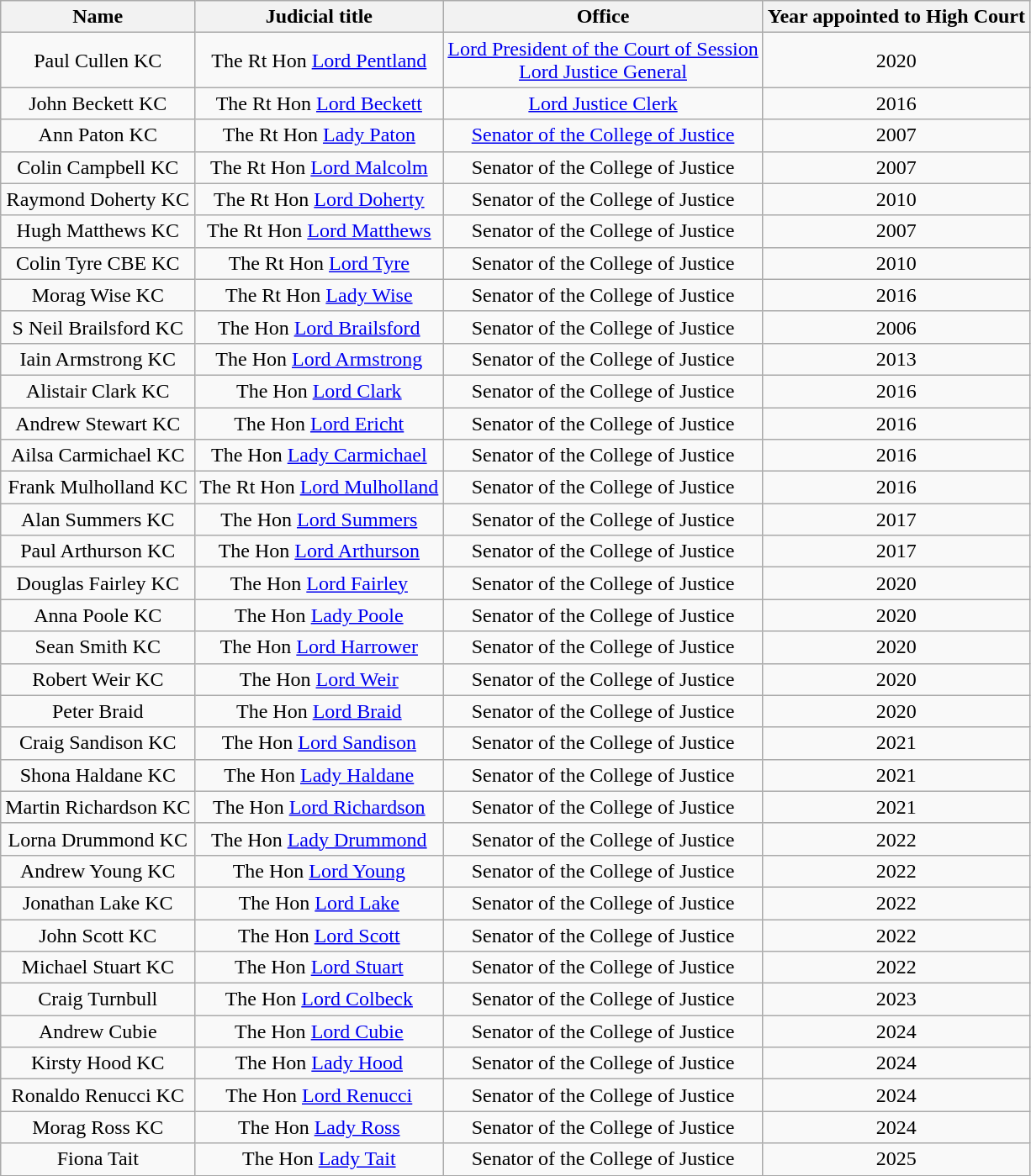<table class="wikitable sortable" style="text-align:center">
<tr>
<th>Name</th>
<th>Judicial title</th>
<th>Office</th>
<th>Year appointed to High Court</th>
</tr>
<tr>
<td>Paul Cullen KC</td>
<td>The Rt Hon <a href='#'>Lord Pentland</a></td>
<td><a href='#'>Lord President of the Court of Session</a><br><a href='#'>Lord Justice General</a></td>
<td>2020</td>
</tr>
<tr>
<td>John Beckett KC</td>
<td>The Rt Hon <a href='#'>Lord Beckett</a></td>
<td><a href='#'>Lord Justice Clerk</a></td>
<td>2016</td>
</tr>
<tr>
<td>Ann Paton KC</td>
<td>The Rt Hon <a href='#'>Lady Paton</a></td>
<td><a href='#'>Senator of the College of Justice</a></td>
<td>2007</td>
</tr>
<tr>
<td>Colin Campbell KC</td>
<td>The Rt Hon <a href='#'>Lord Malcolm</a></td>
<td>Senator of the College of Justice</td>
<td>2007</td>
</tr>
<tr>
<td>Raymond Doherty KC</td>
<td>The Rt Hon <a href='#'>Lord Doherty</a></td>
<td>Senator of the College of Justice</td>
<td>2010</td>
</tr>
<tr>
<td>Hugh Matthews KC</td>
<td>The Rt Hon <a href='#'>Lord Matthews</a></td>
<td>Senator of the College of Justice</td>
<td>2007</td>
</tr>
<tr>
<td>Colin Tyre CBE KC</td>
<td>The Rt Hon <a href='#'>Lord Tyre</a></td>
<td>Senator of the College of Justice</td>
<td>2010</td>
</tr>
<tr>
<td>Morag Wise KC</td>
<td>The Rt Hon <a href='#'>Lady Wise</a></td>
<td>Senator of the College of Justice</td>
<td>2016</td>
</tr>
<tr>
<td>S Neil Brailsford KC</td>
<td>The Hon <a href='#'>Lord Brailsford</a></td>
<td>Senator of the College of Justice</td>
<td>2006</td>
</tr>
<tr>
<td>Iain Armstrong KC</td>
<td>The Hon <a href='#'>Lord Armstrong</a></td>
<td>Senator of the College of Justice</td>
<td>2013</td>
</tr>
<tr>
<td>Alistair Clark KC</td>
<td>The Hon <a href='#'>Lord Clark</a></td>
<td>Senator of the College of Justice</td>
<td>2016</td>
</tr>
<tr>
<td>Andrew Stewart KC</td>
<td>The Hon <a href='#'>Lord Ericht</a></td>
<td>Senator of the College of Justice</td>
<td>2016</td>
</tr>
<tr>
<td>Ailsa Carmichael KC</td>
<td>The Hon <a href='#'>Lady Carmichael</a></td>
<td>Senator of the College of Justice</td>
<td>2016</td>
</tr>
<tr>
<td>Frank Mulholland KC</td>
<td>The Rt Hon <a href='#'>Lord Mulholland</a></td>
<td>Senator of the College of Justice</td>
<td>2016</td>
</tr>
<tr>
<td>Alan Summers KC</td>
<td>The Hon <a href='#'>Lord Summers</a></td>
<td>Senator of the College of Justice</td>
<td>2017</td>
</tr>
<tr>
<td>Paul Arthurson KC</td>
<td>The Hon <a href='#'>Lord Arthurson</a></td>
<td>Senator of the College of Justice</td>
<td>2017</td>
</tr>
<tr>
<td>Douglas Fairley KC</td>
<td>The Hon <a href='#'>Lord Fairley</a></td>
<td>Senator of the College of Justice</td>
<td>2020</td>
</tr>
<tr>
<td>Anna Poole KC</td>
<td>The Hon <a href='#'>Lady Poole</a></td>
<td>Senator of the College of Justice</td>
<td>2020</td>
</tr>
<tr>
<td>Sean Smith KC</td>
<td>The Hon <a href='#'>Lord Harrower</a></td>
<td>Senator of the College of Justice</td>
<td>2020</td>
</tr>
<tr>
<td>Robert Weir KC</td>
<td>The Hon <a href='#'>Lord Weir</a></td>
<td>Senator of the College of Justice</td>
<td>2020</td>
</tr>
<tr>
<td>Peter Braid</td>
<td>The Hon <a href='#'>Lord Braid</a></td>
<td>Senator of the College of Justice</td>
<td>2020</td>
</tr>
<tr>
<td>Craig Sandison KC</td>
<td>The Hon <a href='#'>Lord Sandison</a></td>
<td>Senator of the College of Justice</td>
<td>2021</td>
</tr>
<tr>
<td>Shona Haldane KC</td>
<td>The Hon <a href='#'>Lady Haldane</a></td>
<td>Senator of the College of Justice</td>
<td>2021</td>
</tr>
<tr>
<td>Martin Richardson KC</td>
<td>The Hon <a href='#'>Lord Richardson</a></td>
<td>Senator of the College of Justice</td>
<td>2021</td>
</tr>
<tr>
<td>Lorna Drummond KC</td>
<td>The Hon <a href='#'>Lady Drummond</a></td>
<td>Senator of the College of Justice</td>
<td>2022</td>
</tr>
<tr>
<td>Andrew Young KC</td>
<td>The Hon <a href='#'>Lord Young</a></td>
<td>Senator of the College of Justice</td>
<td>2022</td>
</tr>
<tr>
<td>Jonathan Lake KC</td>
<td>The Hon <a href='#'>Lord Lake</a></td>
<td>Senator of the College of Justice</td>
<td>2022</td>
</tr>
<tr>
<td>John Scott KC</td>
<td>The Hon <a href='#'>Lord Scott</a></td>
<td>Senator of the College of Justice</td>
<td>2022</td>
</tr>
<tr>
<td>Michael Stuart KC</td>
<td>The Hon <a href='#'>Lord Stuart</a></td>
<td>Senator of the College of Justice</td>
<td>2022</td>
</tr>
<tr>
<td>Craig Turnbull</td>
<td>The Hon <a href='#'>Lord Colbeck</a></td>
<td>Senator of the College of Justice</td>
<td>2023</td>
</tr>
<tr>
<td>Andrew Cubie</td>
<td>The Hon <a href='#'>Lord Cubie</a></td>
<td>Senator of the College of Justice</td>
<td>2024</td>
</tr>
<tr>
<td>Kirsty Hood KC</td>
<td>The Hon <a href='#'>Lady Hood</a></td>
<td>Senator of the College of Justice</td>
<td>2024</td>
</tr>
<tr>
<td>Ronaldo Renucci KC</td>
<td>The Hon <a href='#'>Lord Renucci</a></td>
<td>Senator of the College of Justice</td>
<td>2024</td>
</tr>
<tr>
<td>Morag Ross KC</td>
<td>The Hon <a href='#'>Lady Ross</a></td>
<td>Senator of the College of Justice</td>
<td>2024</td>
</tr>
<tr>
<td>Fiona Tait</td>
<td>The Hon <a href='#'>Lady Tait</a></td>
<td>Senator of the College of Justice</td>
<td>2025</td>
</tr>
<tr>
</tr>
</table>
